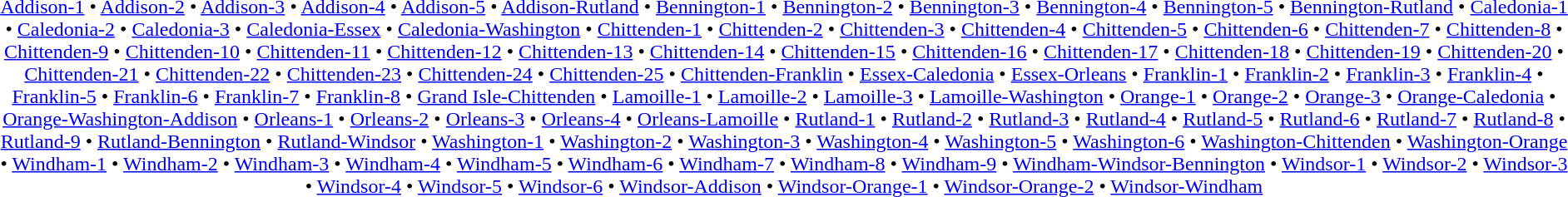<table id=toc class=toc summary=Contents>
<tr>
<td align=center><br><a href='#'>Addison-1</a> • <a href='#'>Addison-2</a> • <a href='#'>Addison-3</a> • <a href='#'>Addison-4</a> • <a href='#'>Addison-5</a> • <a href='#'>Addison-Rutland</a> • <a href='#'>Bennington-1</a> • <a href='#'>Bennington-2</a> • <a href='#'>Bennington-3</a> • <a href='#'>Bennington-4</a> • <a href='#'>Bennington-5</a> • <a href='#'>Bennington-Rutland</a> • <a href='#'>Caledonia-1</a> • <a href='#'>Caledonia-2</a> • <a href='#'>Caledonia-3</a> • <a href='#'>Caledonia-Essex</a> • <a href='#'>Caledonia-Washington</a> • <a href='#'>Chittenden-1</a> • <a href='#'>Chittenden-2</a> • <a href='#'>Chittenden-3</a> • <a href='#'>Chittenden-4</a> • <a href='#'>Chittenden-5</a> • <a href='#'>Chittenden-6</a> • <a href='#'>Chittenden-7</a> • <a href='#'>Chittenden-8</a> • <a href='#'>Chittenden-9</a> • <a href='#'>Chittenden-10</a> • <a href='#'>Chittenden-11</a> • <a href='#'>Chittenden-12</a> • <a href='#'>Chittenden-13</a> • <a href='#'>Chittenden-14</a> • <a href='#'>Chittenden-15</a> • <a href='#'>Chittenden-16</a> • <a href='#'>Chittenden-17</a> • <a href='#'>Chittenden-18</a> • <a href='#'>Chittenden-19</a> • <a href='#'>Chittenden-20</a> • <a href='#'>Chittenden-21</a> • <a href='#'>Chittenden-22</a> • <a href='#'>Chittenden-23</a> • <a href='#'>Chittenden-24</a> • <a href='#'>Chittenden-25</a> • <a href='#'>Chittenden-Franklin</a> • <a href='#'>Essex-Caledonia</a> • <a href='#'>Essex-Orleans</a> • <a href='#'>Franklin-1</a> • <a href='#'>Franklin-2</a> • <a href='#'>Franklin-3</a> • <a href='#'>Franklin-4</a> • <a href='#'>Franklin-5</a> • <a href='#'>Franklin-6</a> • <a href='#'>Franklin-7</a> • <a href='#'>Franklin-8</a> • <a href='#'>Grand Isle-Chittenden</a> • <a href='#'>Lamoille-1</a> • <a href='#'>Lamoille-2</a> • <a href='#'>Lamoille-3</a> • <a href='#'>Lamoille-Washington</a> • <a href='#'>Orange-1</a> • <a href='#'>Orange-2</a> • <a href='#'>Orange-3</a> • <a href='#'>Orange-Caledonia</a> • <a href='#'>Orange-Washington-Addison</a> • <a href='#'>Orleans-1</a> • <a href='#'>Orleans-2</a> • <a href='#'>Orleans-3</a> • <a href='#'>Orleans-4</a> • <a href='#'>Orleans-Lamoille</a> • <a href='#'>Rutland-1</a> • <a href='#'>Rutland-2</a> • <a href='#'>Rutland-3</a> • <a href='#'>Rutland-4</a> • <a href='#'>Rutland-5</a> • <a href='#'>Rutland-6</a> • <a href='#'>Rutland-7</a> • <a href='#'>Rutland-8</a> • <a href='#'>Rutland-9</a> • <a href='#'>Rutland-Bennington</a> • <a href='#'>Rutland-Windsor</a> • <a href='#'>Washington-1</a> • <a href='#'>Washington-2</a> • <a href='#'>Washington-3</a> • <a href='#'>Washington-4</a> • <a href='#'>Washington-5</a> • <a href='#'>Washington-6</a> • <a href='#'>Washington-Chittenden</a> • <a href='#'>Washington-Orange</a> • <a href='#'>Windham-1</a> • <a href='#'>Windham-2</a> • <a href='#'>Windham-3</a> • <a href='#'>Windham-4</a> • <a href='#'>Windham-5</a> • <a href='#'>Windham-6</a> • <a href='#'>Windham-7</a> • <a href='#'>Windham-8</a> • <a href='#'>Windham-9</a> • <a href='#'>Windham-Windsor-Bennington</a> • <a href='#'>Windsor-1</a> • <a href='#'>Windsor-2</a> • <a href='#'>Windsor-3</a> • <a href='#'>Windsor-4</a> • <a href='#'>Windsor-5</a> • <a href='#'>Windsor-6</a> • <a href='#'>Windsor-Addison</a> • <a href='#'>Windsor-Orange-1</a> • <a href='#'>Windsor-Orange-2</a> • <a href='#'>Windsor-Windham</a></td>
</tr>
</table>
